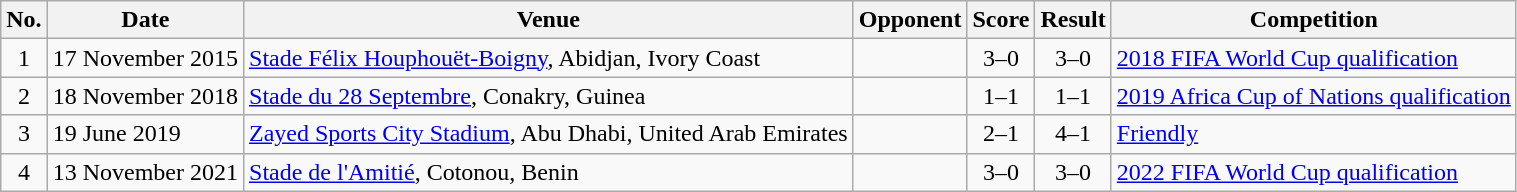<table class="wikitable sortable">
<tr>
<th>No.</th>
<th>Date</th>
<th>Venue</th>
<th>Opponent</th>
<th>Score</th>
<th>Result</th>
<th>Competition</th>
</tr>
<tr>
<td align=center>1</td>
<td>17 November 2015</td>
<td><a href='#'>Stade Félix Houphouët-Boigny</a>, Abidjan, Ivory Coast</td>
<td></td>
<td align=center>3–0</td>
<td align=center>3–0</td>
<td><a href='#'>2018 FIFA World Cup qualification</a></td>
</tr>
<tr>
<td align=center>2</td>
<td>18 November 2018</td>
<td><a href='#'>Stade du 28 Septembre</a>, Conakry, Guinea</td>
<td></td>
<td align=center>1–1</td>
<td align=center>1–1</td>
<td><a href='#'>2019 Africa Cup of Nations qualification</a></td>
</tr>
<tr>
<td align=center>3</td>
<td>19 June 2019</td>
<td><a href='#'>Zayed Sports City Stadium</a>, Abu Dhabi, United Arab Emirates</td>
<td></td>
<td align=center>2–1</td>
<td align=center>4–1</td>
<td><a href='#'>Friendly</a></td>
</tr>
<tr>
<td align=center>4</td>
<td>13 November 2021</td>
<td><a href='#'>Stade de l'Amitié</a>, Cotonou, Benin</td>
<td></td>
<td align=center>3–0</td>
<td align=center>3–0</td>
<td><a href='#'>2022 FIFA World Cup qualification</a></td>
</tr>
</table>
